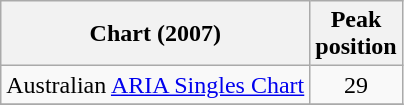<table class="wikitable">
<tr>
<th align="left">Chart (2007)</th>
<th align="center">Peak<br>position</th>
</tr>
<tr>
<td align="left">Australian <a href='#'>ARIA Singles Chart</a></td>
<td align="center">29</td>
</tr>
<tr>
</tr>
</table>
